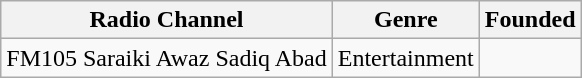<table class="wikitable">
<tr>
<th>Radio Channel</th>
<th>Genre</th>
<th>Founded</th>
</tr>
<tr>
<td>FM105 Saraiki Awaz Sadiq Abad</td>
<td>Entertainment</td>
<td></td>
</tr>
</table>
